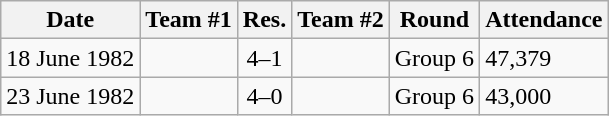<table class="wikitable" style="text-align: left;">
<tr>
<th>Date</th>
<th>Team #1</th>
<th>Res.</th>
<th>Team #2</th>
<th>Round</th>
<th>Attendance</th>
</tr>
<tr>
<td>18 June 1982</td>
<td></td>
<td style="text-align:center;">4–1</td>
<td></td>
<td>Group 6</td>
<td>47,379</td>
</tr>
<tr>
<td>23 June 1982</td>
<td></td>
<td style="text-align:center;">4–0</td>
<td></td>
<td>Group 6</td>
<td>43,000</td>
</tr>
</table>
